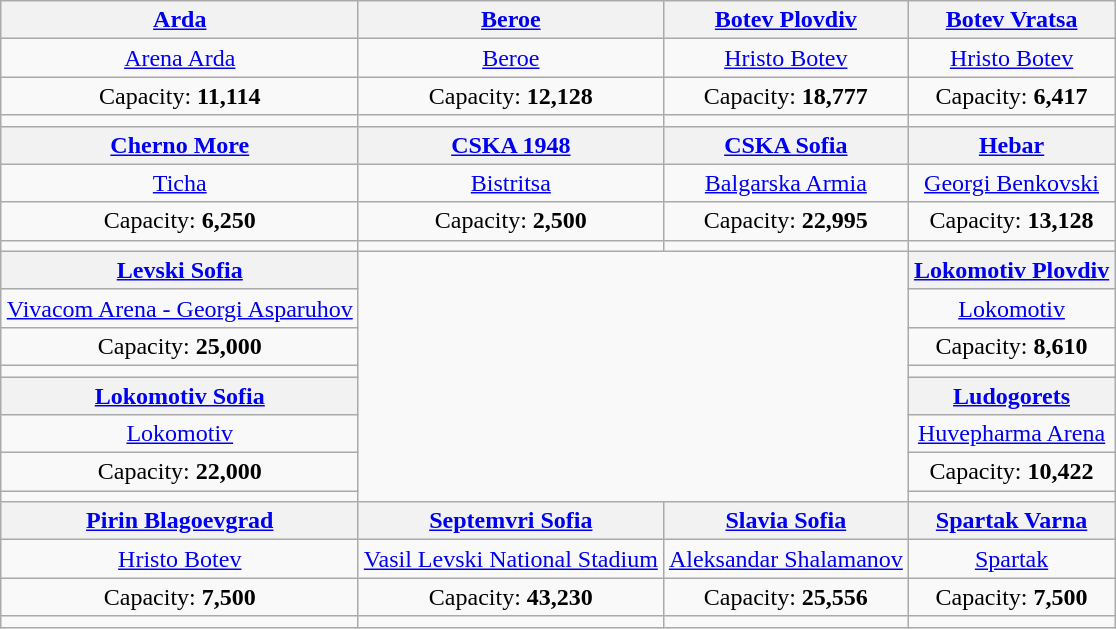<table class="wikitable" style="text-align:center; margin:0.5em auto;">
<tr>
<th><a href='#'>Arda</a></th>
<th><a href='#'>Beroe</a></th>
<th><a href='#'>Botev Plovdiv</a></th>
<th><a href='#'>Botev Vratsa</a></th>
</tr>
<tr>
<td><a href='#'>Arena Arda</a></td>
<td><a href='#'>Beroe</a></td>
<td><a href='#'>Hristo Botev</a></td>
<td><a href='#'>Hristo Botev</a></td>
</tr>
<tr>
<td>Capacity: <strong>11,114</strong></td>
<td>Capacity: <strong>12,128</strong></td>
<td>Capacity: <strong>18,777</strong></td>
<td>Capacity: <strong>6,417</strong></td>
</tr>
<tr>
<td></td>
<td></td>
<td></td>
<td></td>
</tr>
<tr>
<th><a href='#'>Cherno More</a></th>
<th><a href='#'>CSKA 1948</a></th>
<th><a href='#'>CSKA Sofia</a></th>
<th><a href='#'>Hebar</a></th>
</tr>
<tr>
<td><a href='#'>Ticha</a></td>
<td><a href='#'>Bistritsa</a></td>
<td><a href='#'>Balgarska Armia</a></td>
<td><a href='#'>Georgi Benkovski</a></td>
</tr>
<tr>
<td>Capacity: <strong>6,250</strong></td>
<td>Capacity: <strong>2,500</strong></td>
<td>Capacity: <strong>22,995</strong></td>
<td>Capacity: <strong>13,128</strong></td>
</tr>
<tr>
<td></td>
<td></td>
<td></td>
<td></td>
</tr>
<tr>
<th><a href='#'>Levski Sofia</a></th>
<td colspan="2" rowspan="8"><br>
</td>
<th><a href='#'>Lokomotiv Plovdiv</a></th>
</tr>
<tr>
<td><a href='#'>Vivacom Arena - Georgi Asparuhov</a></td>
<td><a href='#'>Lokomotiv</a></td>
</tr>
<tr>
<td>Capacity: <strong>25,000</strong></td>
<td>Capacity: <strong>8,610</strong></td>
</tr>
<tr>
<td></td>
<td></td>
</tr>
<tr>
<th><a href='#'>Lokomotiv Sofia</a></th>
<th><a href='#'>Ludogorets</a></th>
</tr>
<tr>
<td><a href='#'>Lokomotiv</a></td>
<td><a href='#'>Huvepharma Arena</a></td>
</tr>
<tr>
<td>Capacity: <strong>22,000</strong></td>
<td>Capacity: <strong>10,422</strong></td>
</tr>
<tr>
<td></td>
<td></td>
</tr>
<tr>
<th><a href='#'>Pirin Blagoevgrad</a></th>
<th><a href='#'>Septemvri Sofia</a></th>
<th><a href='#'>Slavia Sofia</a></th>
<th><a href='#'>Spartak Varna</a></th>
</tr>
<tr>
<td><a href='#'>Hristo Botev</a></td>
<td><a href='#'>Vasil Levski National Stadium</a></td>
<td><a href='#'>Aleksandar Shalamanov</a></td>
<td><a href='#'>Spartak</a></td>
</tr>
<tr>
<td>Capacity: <strong>7,500</strong></td>
<td>Capacity: <strong>43,230</strong></td>
<td>Capacity: <strong>25,556</strong></td>
<td>Capacity: <strong>7,500</strong></td>
</tr>
<tr>
<td></td>
<td></td>
<td></td>
<td></td>
</tr>
</table>
